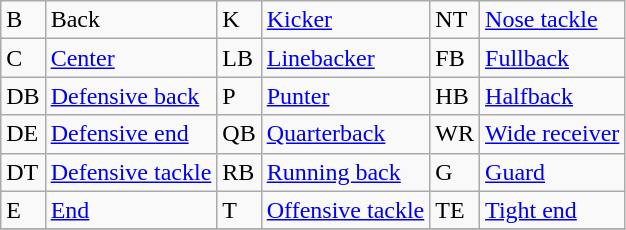<table class="wikitable">
<tr>
<td>B</td>
<td>Back</td>
<td>K</td>
<td><a href='#'>Kicker</a></td>
<td>NT</td>
<td><a href='#'>Nose tackle</a></td>
</tr>
<tr>
<td>C</td>
<td><a href='#'>Center</a></td>
<td>LB</td>
<td><a href='#'>Linebacker</a></td>
<td>FB</td>
<td><a href='#'>Fullback</a></td>
</tr>
<tr>
<td>DB</td>
<td><a href='#'>Defensive back</a></td>
<td>P</td>
<td><a href='#'>Punter</a></td>
<td>HB</td>
<td><a href='#'>Halfback</a></td>
</tr>
<tr>
<td>DE</td>
<td><a href='#'>Defensive end</a></td>
<td>QB</td>
<td><a href='#'>Quarterback</a></td>
<td>WR</td>
<td><a href='#'>Wide receiver</a></td>
</tr>
<tr>
<td>DT</td>
<td><a href='#'>Defensive tackle</a></td>
<td>RB</td>
<td><a href='#'>Running back</a></td>
<td>G</td>
<td><a href='#'>Guard</a></td>
</tr>
<tr>
<td>E</td>
<td><a href='#'>End</a></td>
<td>T</td>
<td><a href='#'>Offensive tackle</a></td>
<td>TE</td>
<td><a href='#'>Tight end</a></td>
</tr>
<tr>
</tr>
</table>
